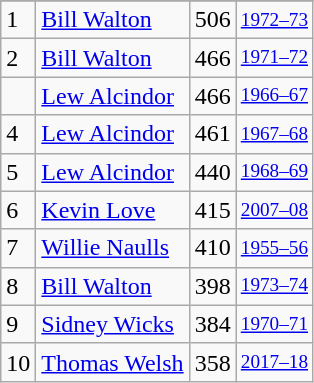<table class="wikitable">
<tr>
</tr>
<tr>
<td>1</td>
<td><a href='#'>Bill Walton</a></td>
<td>506</td>
<td style="font-size:80%;"><a href='#'>1972–73</a></td>
</tr>
<tr>
<td>2</td>
<td><a href='#'>Bill Walton</a></td>
<td>466</td>
<td style="font-size:80%;"><a href='#'>1971–72</a></td>
</tr>
<tr>
<td></td>
<td><a href='#'>Lew Alcindor</a></td>
<td>466</td>
<td style="font-size:80%;"><a href='#'>1966–67</a></td>
</tr>
<tr>
<td>4</td>
<td><a href='#'>Lew Alcindor</a></td>
<td>461</td>
<td style="font-size:80%;"><a href='#'>1967–68</a></td>
</tr>
<tr>
<td>5</td>
<td><a href='#'>Lew Alcindor</a></td>
<td>440</td>
<td style="font-size:80%;"><a href='#'>1968–69</a></td>
</tr>
<tr>
<td>6</td>
<td><a href='#'>Kevin Love</a></td>
<td>415</td>
<td style="font-size:80%;"><a href='#'>2007–08</a></td>
</tr>
<tr>
<td>7</td>
<td><a href='#'>Willie Naulls</a></td>
<td>410</td>
<td style="font-size:80%;"><a href='#'>1955–56</a></td>
</tr>
<tr>
<td>8</td>
<td><a href='#'>Bill Walton</a></td>
<td>398</td>
<td style="font-size:80%;"><a href='#'>1973–74</a></td>
</tr>
<tr>
<td>9</td>
<td><a href='#'>Sidney Wicks</a></td>
<td>384</td>
<td style="font-size:80%;"><a href='#'>1970–71</a></td>
</tr>
<tr>
<td>10</td>
<td><a href='#'>Thomas Welsh</a></td>
<td>358</td>
<td style="font-size:80%;"><a href='#'>2017–18</a></td>
</tr>
</table>
